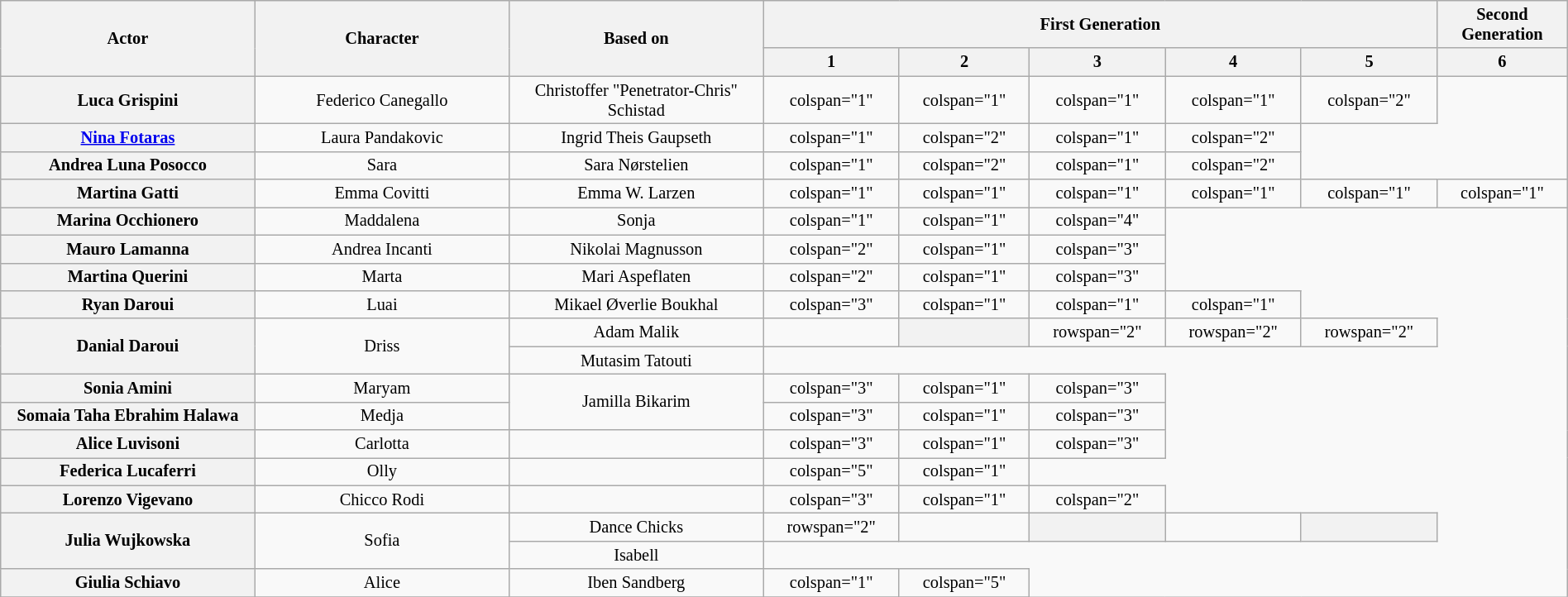<table class="wikitable plainrowheaders" style="text-align:center; font-size:85%; width:100%">
<tr>
<th scope="col" rowspan="2" style="width:10%;">Actor</th>
<th scope="col" rowspan="2" style="width:10%;">Character</th>
<th scope="col" rowspan="2" style="width:10%;">Based on</th>
<th colspan="5">First Generation</th>
<th colspan="5">Second Generation</th>
</tr>
<tr>
<th scope="col" style="width:4%;">1</th>
<th scope="col" style="width:4%;">2</th>
<th scope="col" style="width:4%;">3</th>
<th scope="col" style="width:4%;">4</th>
<th scope="col" style="width:4%;">5</th>
<th scope="col" style="width:4%;">6</th>
</tr>
<tr>
<th scope="row">Luca Grispini</th>
<td>Federico Canegallo</td>
<td>Christoffer "Penetrator-Chris" Schistad</td>
<td>colspan="1" </td>
<td>colspan="1" </td>
<td>colspan="1" </td>
<td>colspan="1" </td>
<td>colspan="2" </td>
</tr>
<tr>
<th scope="row"><a href='#'>Nina Fotaras</a></th>
<td>Laura Pandakovic</td>
<td>Ingrid Theis Gaupseth</td>
<td>colspan="1" </td>
<td>colspan="2" </td>
<td>colspan="1" </td>
<td>colspan="2" </td>
</tr>
<tr>
<th scope="row">Andrea Luna Posocco</th>
<td>Sara</td>
<td>Sara Nørstelien</td>
<td>colspan="1" </td>
<td>colspan="2" </td>
<td>colspan="1" </td>
<td>colspan="2" </td>
</tr>
<tr>
<th scope="row">Martina Gatti</th>
<td>Emma Covitti</td>
<td>Emma W. Larzen</td>
<td>colspan="1" </td>
<td>colspan="1" </td>
<td>colspan="1" </td>
<td>colspan="1" </td>
<td>colspan="1" </td>
<td>colspan="1" </td>
</tr>
<tr>
<th scope="row">Marina Occhionero</th>
<td>Maddalena</td>
<td>Sonja</td>
<td>colspan="1" </td>
<td>colspan="1" </td>
<td>colspan="4" </td>
</tr>
<tr>
<th scope="row">Mauro Lamanna</th>
<td>Andrea Incanti</td>
<td>Nikolai Magnusson</td>
<td>colspan="2" </td>
<td>colspan="1" </td>
<td>colspan="3" </td>
</tr>
<tr>
<th scope="row">Martina Querini</th>
<td>Marta</td>
<td>Mari Aspeflaten</td>
<td>colspan="2" </td>
<td>colspan="1" </td>
<td>colspan="3" </td>
</tr>
<tr>
<th scope="row">Ryan Daroui</th>
<td>Luai</td>
<td>Mikael Øverlie Boukhal</td>
<td>colspan="3" </td>
<td>colspan="1" </td>
<td>colspan="1" </td>
<td>colspan="1" </td>
</tr>
<tr>
<th scope="row" rowspan=2>Danial Daroui</th>
<td rowspan=2>Driss</td>
<td>Adam Malik</td>
<td><th></th></td>
<td>rowspan="2" </td>
<td>rowspan="2" </td>
<td>rowspan="2" </td>
</tr>
<tr>
<td>Mutasim Tatouti</td>
</tr>
<tr>
<th scope="row">Sonia Amini</th>
<td>Maryam</td>
<td rowspan=2>Jamilla Bikarim</td>
<td>colspan="3" </td>
<td>colspan="1" </td>
<td>colspan="3" </td>
</tr>
<tr>
<th scope="row">Somaia Taha Ebrahim Halawa</th>
<td>Medja</td>
<td>colspan="3" </td>
<td>colspan="1" </td>
<td>colspan="3" </td>
</tr>
<tr>
<th scope="row">Alice Luvisoni</th>
<td>Carlotta</td>
<td></td>
<td>colspan="3" </td>
<td>colspan="1" </td>
<td>colspan="3" </td>
</tr>
<tr>
<th scope="row">Federica Lucaferri</th>
<td>Olly</td>
<td></td>
<td>colspan="5" </td>
<td>colspan="1" </td>
</tr>
<tr>
<th scope="row">Lorenzo Vigevano</th>
<td>Chicco Rodi</td>
<td></td>
<td>colspan="3" </td>
<td>colspan="1" </td>
<td>colspan="2" </td>
</tr>
<tr>
<th scope="row" rowspan=2>Julia Wujkowska</th>
<td rowspan=2>Sofia</td>
<td>Dance Chicks</td>
<td>rowspan="2" </td>
<td><th></th></td>
<td><th></th></td>
</tr>
<tr>
<td>Isabell</td>
</tr>
<tr>
<th scope="row">Giulia Schiavo</th>
<td>Alice</td>
<td>Iben Sandberg</td>
<td>colspan="1" </td>
<td>colspan="5" </td>
</tr>
<tr>
</tr>
</table>
